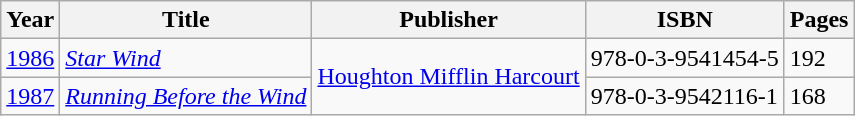<table class="wikitable">
<tr>
<th>Year</th>
<th>Title</th>
<th>Publisher</th>
<th>ISBN</th>
<th>Pages</th>
</tr>
<tr>
<td><a href='#'>1986</a></td>
<td><em><a href='#'>Star Wind</a></em></td>
<td rowspan="2"><a href='#'>Houghton Mifflin Harcourt</a></td>
<td>978-0-3-9541454-5</td>
<td>192</td>
</tr>
<tr>
<td><a href='#'>1987</a></td>
<td><em><a href='#'>Running Before the Wind</a></em></td>
<td>978-0-3-9542116-1</td>
<td>168</td>
</tr>
</table>
